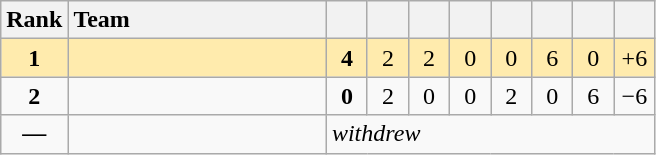<table class="wikitable" style="text-align:center">
<tr>
<th width=30>Rank</th>
<th width=165 style="text-align:left">Team</th>
<th width=20></th>
<th width=20></th>
<th width=20></th>
<th width=20></th>
<th width=20></th>
<th width=20></th>
<th width=20></th>
<th width=20></th>
</tr>
<tr bgcolor="#ffebad">
<td><strong>1</strong></td>
<td align="left"></td>
<td><strong>4</strong></td>
<td>2</td>
<td>2</td>
<td>0</td>
<td>0</td>
<td>6</td>
<td>0</td>
<td>+6</td>
</tr>
<tr>
<td><strong>2</strong></td>
<td align="left"></td>
<td><strong>0</strong></td>
<td>2</td>
<td>0</td>
<td>0</td>
<td>2</td>
<td>0</td>
<td>6</td>
<td>−6</td>
</tr>
<tr>
<td><strong>—</strong></td>
<td align="left"></td>
<td align="left" colspan="8"><em>withdrew</em></td>
</tr>
</table>
